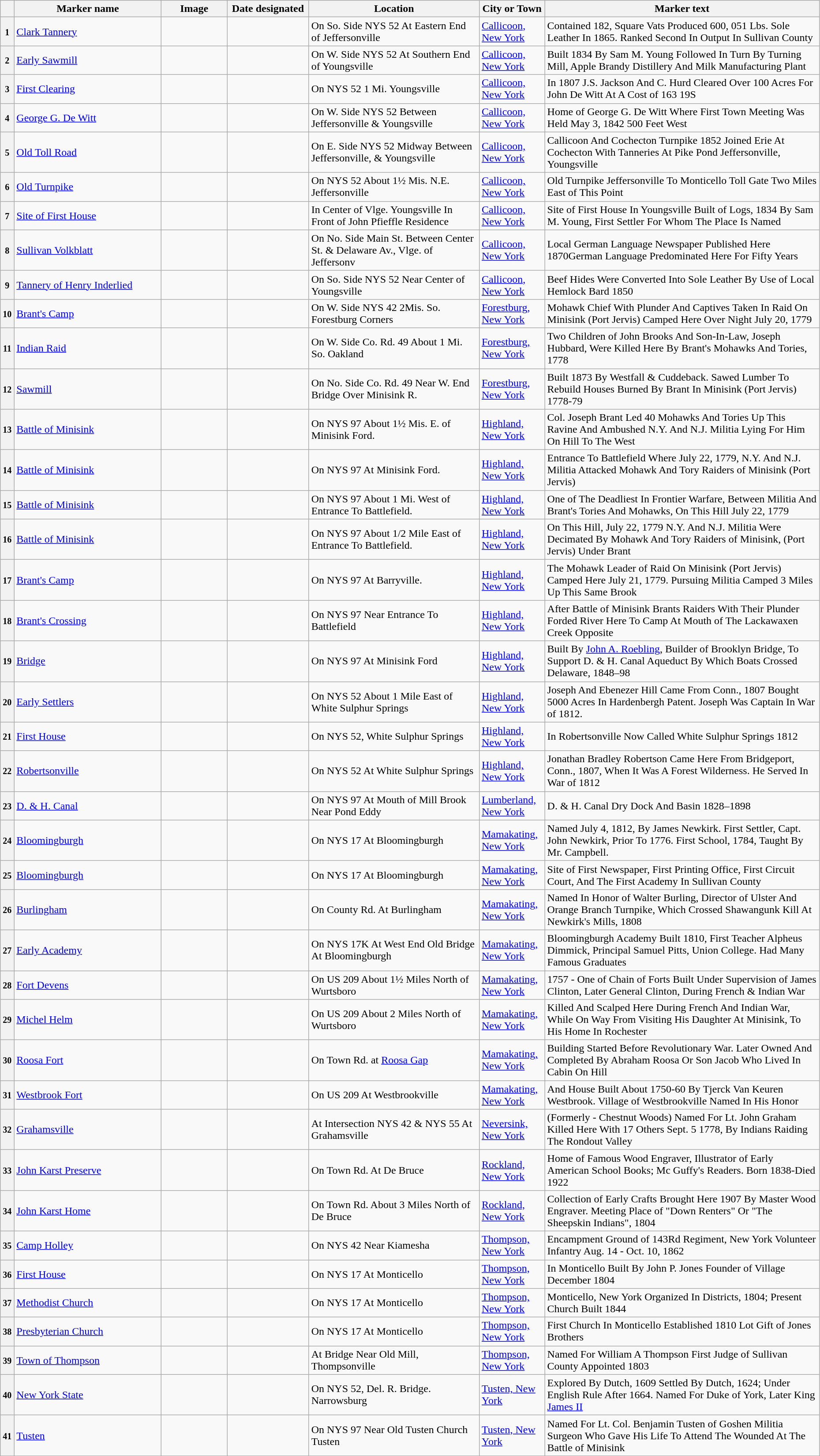<table class="wikitable sortable" style="width:98%">
<tr>
<th></th>
<th width = 18% ><strong>Marker name</strong></th>
<th width = 8% class="unsortable" ><strong>Image</strong></th>
<th width = 10% ><strong>Date designated</strong></th>
<th><strong>Location</strong></th>
<th width = 8% ><strong>City or Town</strong></th>
<th class="unsortable" ><strong>Marker text</strong></th>
</tr>
<tr ->
<th><small>1</small></th>
<td><a href='#'>Clark Tannery</a></td>
<td></td>
<td></td>
<td>On So. Side NYS 52 At Eastern End of Jeffersonville</td>
<td><a href='#'>Callicoon, New York</a></td>
<td>Contained 182, Square Vats Produced 600, 051 Lbs. Sole Leather In 1865. Ranked Second In Output In Sullivan County</td>
</tr>
<tr ->
<th><small>2</small></th>
<td><a href='#'>Early Sawmill</a></td>
<td></td>
<td></td>
<td>On W. Side NYS 52 At Southern End of Youngsville</td>
<td><a href='#'>Callicoon, New York</a></td>
<td>Built 1834 By Sam M. Young Followed In Turn By Turning Mill, Apple Brandy Distillery And Milk Manufacturing Plant</td>
</tr>
<tr ->
<th><small>3</small></th>
<td><a href='#'>First Clearing</a></td>
<td></td>
<td></td>
<td>On NYS 52 1 Mi. Youngsville</td>
<td><a href='#'>Callicoon, New York</a></td>
<td>In 1807 J.S. Jackson And C. Hurd Cleared Over 100 Acres For John De Witt At A Cost of 163 19S</td>
</tr>
<tr ->
<th><small>4</small></th>
<td><a href='#'>George G. De Witt</a></td>
<td></td>
<td></td>
<td>On W. Side NYS 52 Between Jeffersonville & Youngsville</td>
<td><a href='#'>Callicoon, New York</a></td>
<td>Home of George G. De Witt Where First Town Meeting Was Held May 3, 1842 500 Feet West</td>
</tr>
<tr ->
<th><small>5</small></th>
<td><a href='#'>Old Toll Road</a></td>
<td></td>
<td></td>
<td>On E. Side NYS 52 Midway Between Jeffersonville, & Youngsville</td>
<td><a href='#'>Callicoon, New York</a></td>
<td>Callicoon And Cochecton Turnpike 1852 Joined Erie At Cochecton With Tanneries At Pike Pond Jeffersonville, Youngsville</td>
</tr>
<tr ->
<th><small>6</small></th>
<td><a href='#'>Old Turnpike</a></td>
<td></td>
<td></td>
<td>On NYS 52 About 1½ Mis. N.E. Jeffersonville</td>
<td><a href='#'>Callicoon, New York</a></td>
<td>Old Turnpike Jeffersonville To Monticello Toll Gate Two Miles East of This Point</td>
</tr>
<tr ->
<th><small>7</small></th>
<td><a href='#'>Site of First House</a></td>
<td></td>
<td></td>
<td>In Center of Vlge. Youngsville In Front of John Pfieffle Residence</td>
<td><a href='#'>Callicoon, New York</a></td>
<td>Site of First House In Youngsville Built of Logs, 1834 By Sam M. Young, First Settler For Whom The Place Is Named</td>
</tr>
<tr ->
<th><small>8</small></th>
<td><a href='#'>Sullivan Volkblatt</a></td>
<td></td>
<td></td>
<td>On No. Side Main St. Between Center St. & Delaware Av., Vlge. of Jeffersonv</td>
<td><a href='#'>Callicoon, New York</a></td>
<td>Local German Language Newspaper Published Here 1870German Language Predominated Here For Fifty Years</td>
</tr>
<tr ->
<th><small>9</small></th>
<td><a href='#'>Tannery of Henry Inderlied</a></td>
<td></td>
<td></td>
<td>On So. Side NYS 52 Near Center of Youngsville</td>
<td><a href='#'>Callicoon, New York</a></td>
<td>Beef Hides Were Converted Into Sole Leather By Use of Local Hemlock Bard 1850</td>
</tr>
<tr ->
<th><small>10</small></th>
<td><a href='#'>Brant's Camp</a></td>
<td></td>
<td></td>
<td>On W. Side NYS 42 2Mis. So. Forestburg Corners</td>
<td><a href='#'>Forestburg, New York</a></td>
<td>Mohawk Chief With Plunder And Captives Taken In Raid On Minisink (Port Jervis) Camped Here Over Night July 20, 1779</td>
</tr>
<tr ->
<th><small>11</small></th>
<td><a href='#'>Indian Raid</a></td>
<td></td>
<td></td>
<td>On W. Side Co. Rd. 49 About 1 Mi. So. Oakland</td>
<td><a href='#'>Forestburg, New York</a></td>
<td>Two Children of John Brooks And Son-In-Law, Joseph Hubbard, Were Killed Here By Brant's Mohawks And Tories, 1778</td>
</tr>
<tr ->
<th><small>12</small></th>
<td><a href='#'>Sawmill</a></td>
<td></td>
<td></td>
<td>On No. Side Co. Rd. 49 Near W. End Bridge Over Minisink R.</td>
<td><a href='#'>Forestburg, New York</a></td>
<td>Built 1873 By Westfall & Cuddeback. Sawed Lumber To Rebuild Houses Burned By Brant In Minisink (Port Jervis) 1778-79</td>
</tr>
<tr ->
<th><small>13</small></th>
<td><a href='#'>Battle of Minisink</a></td>
<td></td>
<td></td>
<td>On NYS 97 About 1½ Mis. E. of Minisink Ford.</td>
<td><a href='#'>Highland, New York</a></td>
<td>Col. Joseph Brant Led 40 Mohawks And Tories Up This Ravine And Ambushed N.Y. And N.J. Militia Lying For Him On Hill To The West</td>
</tr>
<tr ->
<th><small>14</small></th>
<td><a href='#'>Battle of Minisink</a></td>
<td></td>
<td></td>
<td>On NYS 97 At Minisink Ford.</td>
<td><a href='#'>Highland, New York</a></td>
<td>Entrance To Battlefield Where July 22, 1779, N.Y. And N.J. Militia Attacked Mohawk And Tory Raiders of Minisink (Port Jervis)</td>
</tr>
<tr ->
<th><small>15</small></th>
<td><a href='#'>Battle of Minisink</a></td>
<td></td>
<td></td>
<td>On NYS 97 About 1 Mi. West of Entrance To Battlefield.</td>
<td><a href='#'>Highland, New York</a></td>
<td>One of The Deadliest In Frontier Warfare, Between Militia And Brant's Tories And Mohawks, On This Hill July 22, 1779</td>
</tr>
<tr ->
<th><small>16</small></th>
<td><a href='#'>Battle of Minisink</a></td>
<td></td>
<td></td>
<td>On NYS 97 About 1/2 Mile East of Entrance To Battlefield.</td>
<td><a href='#'>Highland, New York</a></td>
<td>On This Hill, July 22, 1779 N.Y. And N.J. Militia Were Decimated By Mohawk And Tory Raiders of Minisink, (Port Jervis) Under Brant</td>
</tr>
<tr ->
<th><small>17</small></th>
<td><a href='#'>Brant's Camp</a></td>
<td></td>
<td></td>
<td>On NYS 97 At Barryville.</td>
<td><a href='#'>Highland, New York</a></td>
<td>The Mohawk Leader of Raid On Minisink (Port Jervis) Camped Here July 21, 1779. Pursuing Militia Camped 3 Miles Up This Same Brook</td>
</tr>
<tr ->
<th><small>18</small></th>
<td><a href='#'>Brant's Crossing</a></td>
<td></td>
<td></td>
<td>On NYS 97 Near Entrance To Battlefield</td>
<td><a href='#'>Highland, New York</a></td>
<td>After Battle of Minisink Brants Raiders With Their Plunder Forded River Here To Camp At Mouth of The Lackawaxen Creek Opposite</td>
</tr>
<tr ->
<th><small>19</small></th>
<td><a href='#'>Bridge</a></td>
<td></td>
<td></td>
<td>On NYS 97 At Minisink Ford</td>
<td><a href='#'>Highland, New York</a></td>
<td>Built By <a href='#'>John A. Roebling</a>, Builder of Brooklyn Bridge, To Support D. & H. Canal Aqueduct By Which Boats Crossed Delaware, 1848–98</td>
</tr>
<tr ->
<th><small>20</small></th>
<td><a href='#'>Early Settlers</a></td>
<td></td>
<td></td>
<td>On NYS 52 About 1 Mile East of White Sulphur Springs</td>
<td><a href='#'>Highland, New York</a></td>
<td>Joseph And Ebenezer Hill Came From Conn., 1807 Bought 5000 Acres In Hardenbergh Patent. Joseph Was Captain In War of 1812.</td>
</tr>
<tr ->
<th><small>21</small></th>
<td><a href='#'>First House</a></td>
<td></td>
<td></td>
<td>On NYS 52, White Sulphur Springs</td>
<td><a href='#'>Highland, New York</a></td>
<td>In Robertsonville Now Called White Sulphur Springs 1812</td>
</tr>
<tr - id=Robertsonville>
<th><small>22</small></th>
<td><a href='#'>Robertsonville</a></td>
<td></td>
<td></td>
<td>On NYS 52 At White Sulphur Springs</td>
<td><a href='#'>Highland, New York</a></td>
<td>Jonathan Bradley Robertson Came Here From Bridgeport, Conn., 1807, When It Was A Forest Wilderness. He Served In War of 1812</td>
</tr>
<tr ->
<th><small>23</small></th>
<td><a href='#'>D. & H. Canal</a></td>
<td></td>
<td></td>
<td>On NYS 97 At Mouth of Mill Brook Near Pond Eddy</td>
<td><a href='#'>Lumberland, New York</a></td>
<td>D. & H. Canal Dry Dock And Basin 1828–1898</td>
</tr>
<tr ->
<th><small>24</small></th>
<td><a href='#'>Bloomingburgh</a></td>
<td></td>
<td></td>
<td>On NYS 17 At Bloomingburgh</td>
<td><a href='#'>Mamakating, New York</a></td>
<td>Named July 4, 1812, By James Newkirk. First Settler, Capt. John Newkirk, Prior To 1776. First School, 1784, Taught By Mr. Campbell.</td>
</tr>
<tr ->
<th><small>25</small></th>
<td><a href='#'>Bloomingburgh</a></td>
<td></td>
<td></td>
<td>On NYS 17 At Bloomingburgh</td>
<td><a href='#'>Mamakating, New York</a></td>
<td>Site of First Newspaper, First Printing Office, First Circuit Court, And The First Academy In Sullivan County</td>
</tr>
<tr ->
<th><small>26</small></th>
<td><a href='#'>Burlingham</a></td>
<td></td>
<td></td>
<td>On County Rd. At Burlingham</td>
<td><a href='#'>Mamakating, New York</a></td>
<td>Named In Honor of Walter Burling, Director of Ulster And Orange Branch Turnpike, Which Crossed Shawangunk Kill At Newkirk's Mills, 1808</td>
</tr>
<tr ->
<th><small>27</small></th>
<td><a href='#'>Early Academy</a></td>
<td></td>
<td></td>
<td>On NYS 17K At West End Old Bridge At Bloomingburgh</td>
<td><a href='#'>Mamakating, New York</a></td>
<td>Bloomingburgh Academy Built 1810, First Teacher Alpheus Dimmick, Principal Samuel Pitts, Union College. Had Many Famous Graduates</td>
</tr>
<tr ->
<th><small>28</small></th>
<td><a href='#'>Fort Devens</a></td>
<td></td>
<td></td>
<td>On US 209 About 1½ Miles North of Wurtsboro</td>
<td><a href='#'>Mamakating, New York</a></td>
<td>1757 - One of Chain of Forts Built Under Supervision of James Clinton, Later General Clinton, During French & Indian War</td>
</tr>
<tr ->
<th><small>29</small></th>
<td><a href='#'>Michel Helm</a></td>
<td></td>
<td></td>
<td>On US 209 About 2 Miles North of Wurtsboro</td>
<td><a href='#'>Mamakating, New York</a></td>
<td>Killed And Scalped Here During French And Indian War, While On Way From Visiting His Daughter At Minisink, To His Home In Rochester</td>
</tr>
<tr ->
<th><small>30</small></th>
<td><a href='#'>Roosa Fort</a></td>
<td></td>
<td></td>
<td>On Town Rd. at <a href='#'>Roosa Gap</a></td>
<td><a href='#'>Mamakating, New York</a></td>
<td>Building Started Before Revolutionary War. Later Owned And Completed By Abraham Roosa Or Son Jacob Who Lived In Cabin On Hill</td>
</tr>
<tr ->
<th><small>31</small></th>
<td><a href='#'>Westbrook Fort</a></td>
<td></td>
<td></td>
<td>On US 209 At Westbrookville</td>
<td><a href='#'>Mamakating, New York</a></td>
<td>And House Built About 1750-60 By Tjerck Van Keuren Westbrook. Village of Westbrookville Named In His Honor</td>
</tr>
<tr ->
<th><small>32</small></th>
<td><a href='#'>Grahamsville</a></td>
<td></td>
<td></td>
<td>At Intersection NYS 42 & NYS 55 At Grahamsville</td>
<td><a href='#'>Neversink, New York</a></td>
<td>(Formerly - Chestnut Woods) Named For Lt. John Graham Killed Here With 17 Others Sept. 5 1778, By Indians Raiding The Rondout Valley</td>
</tr>
<tr ->
<th><small>33</small></th>
<td><a href='#'>John Karst Preserve</a></td>
<td></td>
<td></td>
<td>On Town Rd. At De Bruce</td>
<td><a href='#'>Rockland, New York</a></td>
<td>Home of Famous Wood Engraver, Illustrator of Early American School Books; Mc Guffy's Readers. Born 1838-Died 1922</td>
</tr>
<tr ->
<th><small>34</small></th>
<td><a href='#'>John Karst Home</a></td>
<td></td>
<td></td>
<td>On Town Rd. About 3 Miles North of De Bruce</td>
<td><a href='#'>Rockland, New York</a></td>
<td>Collection of Early Crafts Brought Here 1907 By Master Wood Engraver. Meeting Place of "Down Renters" Or "The Sheepskin Indians", 1804</td>
</tr>
<tr ->
<th><small>35</small></th>
<td><a href='#'>Camp Holley</a></td>
<td></td>
<td></td>
<td>On NYS 42 Near Kiamesha</td>
<td><a href='#'>Thompson, New York</a></td>
<td>Encampment Ground of 143Rd Regiment, New York Volunteer Infantry Aug. 14 - Oct. 10, 1862</td>
</tr>
<tr ->
<th><small>36</small></th>
<td><a href='#'>First House</a></td>
<td></td>
<td></td>
<td>On NYS 17 At Monticello</td>
<td><a href='#'>Thompson, New York</a></td>
<td>In Monticello Built By John P. Jones Founder of Village December 1804</td>
</tr>
<tr ->
<th><small>37</small></th>
<td><a href='#'>Methodist Church</a></td>
<td></td>
<td></td>
<td>On NYS 17 At Monticello</td>
<td><a href='#'>Thompson, New York</a></td>
<td>Monticello, New York Organized In Districts, 1804; Present Church Built 1844</td>
</tr>
<tr ->
<th><small>38</small></th>
<td><a href='#'>Presbyterian Church</a></td>
<td></td>
<td></td>
<td>On NYS 17 At Monticello</td>
<td><a href='#'>Thompson, New York</a></td>
<td>First Church In Monticello Established 1810 Lot Gift of Jones Brothers</td>
</tr>
<tr ->
<th><small>39</small></th>
<td><a href='#'>Town of Thompson</a></td>
<td></td>
<td></td>
<td>At Bridge Near Old Mill, Thompsonville</td>
<td><a href='#'>Thompson, New York</a></td>
<td>Named For William A Thompson First Judge of Sullivan County Appointed 1803</td>
</tr>
<tr ->
<th><small>40</small></th>
<td><a href='#'>New York State</a></td>
<td></td>
<td></td>
<td>On NYS 52, Del. R. Bridge. Narrowsburg</td>
<td><a href='#'>Tusten, New York</a></td>
<td>Explored By Dutch, 1609 Settled By Dutch, 1624; Under English Rule After 1664. Named For Duke of York, Later King <a href='#'>James II</a></td>
</tr>
<tr ->
<th><small>41</small></th>
<td><a href='#'>Tusten</a></td>
<td></td>
<td></td>
<td>On NYS 97 Near Old Tusten Church Tusten</td>
<td><a href='#'>Tusten, New York</a></td>
<td>Named For Lt. Col. Benjamin Tusten of Goshen Militia Surgeon Who Gave His Life To Attend The Wounded At The Battle of Minisink</td>
</tr>
</table>
